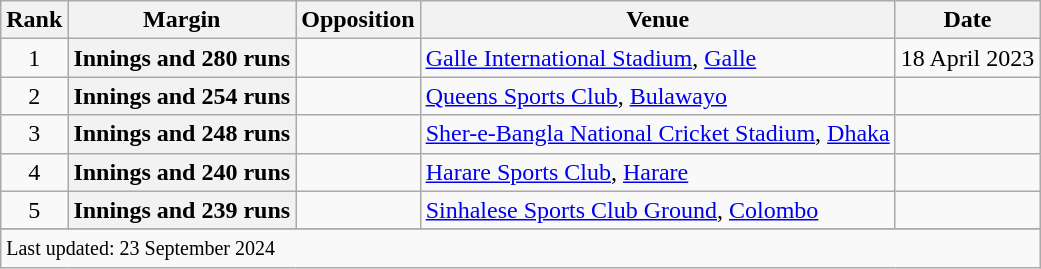<table class="wikitable plainrowheaders sortable">
<tr>
<th scope=col>Rank</th>
<th scope=col>Margin</th>
<th scope=col>Opposition</th>
<th scope=col>Venue</th>
<th scope=col>Date</th>
</tr>
<tr>
<td style="text-align:center">1</td>
<th>Innings and 280 runs</th>
<td></td>
<td><a href='#'>Galle International Stadium</a>, <a href='#'>Galle</a></td>
<td>18 April 2023</td>
</tr>
<tr>
<td style="text-align:center">2</td>
<th>Innings and 254 runs</th>
<td></td>
<td><a href='#'>Queens Sports Club</a>, <a href='#'>Bulawayo</a></td>
<td></td>
</tr>
<tr>
<td style="text-align:center">3</td>
<th>Innings and 248 runs</th>
<td></td>
<td><a href='#'>Sher-e-Bangla National Cricket Stadium</a>, <a href='#'>Dhaka</a></td>
<td></td>
</tr>
<tr>
<td style="text-align:center">4</td>
<th>Innings and 240 runs</th>
<td></td>
<td><a href='#'>Harare Sports Club</a>, <a href='#'>Harare</a></td>
<td></td>
</tr>
<tr>
<td style="text-align:center">5</td>
<th>Innings and 239 runs</th>
<td></td>
<td><a href='#'>Sinhalese Sports Club Ground</a>, <a href='#'>Colombo</a></td>
<td></td>
</tr>
<tr>
</tr>
<tr class=sortbottom>
<td colspan=5><small>Last updated: 23 September 2024</small></td>
</tr>
</table>
